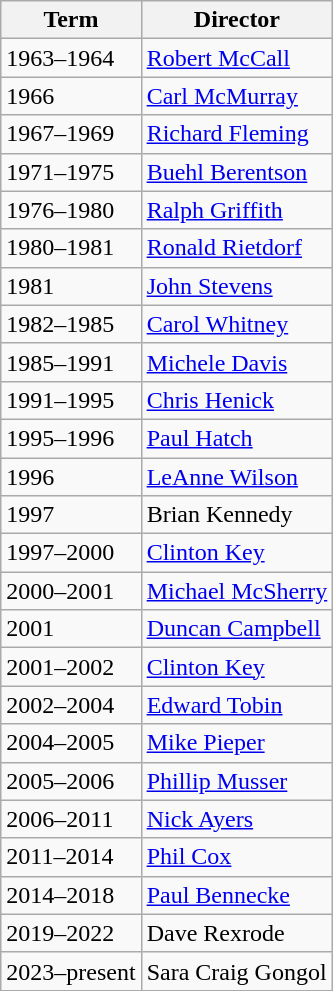<table class="wikitable sortable">
<tr>
<th>Term</th>
<th>Director</th>
</tr>
<tr>
<td>1963–1964</td>
<td><a href='#'>Robert McCall</a></td>
</tr>
<tr>
<td>1966</td>
<td><a href='#'>Carl McMurray</a></td>
</tr>
<tr>
<td>1967–1969</td>
<td><a href='#'>Richard Fleming</a></td>
</tr>
<tr>
<td>1971–1975</td>
<td><a href='#'>Buehl Berentson</a></td>
</tr>
<tr>
<td>1976–1980</td>
<td><a href='#'>Ralph Griffith</a></td>
</tr>
<tr>
<td>1980–1981</td>
<td><a href='#'>Ronald Rietdorf</a></td>
</tr>
<tr>
<td>1981</td>
<td><a href='#'>John Stevens</a></td>
</tr>
<tr>
<td>1982–1985</td>
<td><a href='#'>Carol Whitney</a></td>
</tr>
<tr>
<td>1985–1991</td>
<td><a href='#'>Michele Davis</a></td>
</tr>
<tr>
<td>1991–1995</td>
<td><a href='#'>Chris Henick</a></td>
</tr>
<tr>
<td>1995–1996</td>
<td><a href='#'>Paul Hatch</a></td>
</tr>
<tr>
<td>1996</td>
<td><a href='#'>LeAnne Wilson</a></td>
</tr>
<tr>
<td>1997</td>
<td>Brian Kennedy</td>
</tr>
<tr>
<td>1997–2000</td>
<td><a href='#'>Clinton Key</a></td>
</tr>
<tr>
<td>2000–2001</td>
<td><a href='#'>Michael McSherry</a></td>
</tr>
<tr>
<td>2001</td>
<td><a href='#'>Duncan Campbell</a></td>
</tr>
<tr>
<td>2001–2002</td>
<td><a href='#'>Clinton Key</a></td>
</tr>
<tr>
<td>2002–2004</td>
<td><a href='#'>Edward Tobin</a></td>
</tr>
<tr>
<td>2004–2005</td>
<td><a href='#'>Mike Pieper</a></td>
</tr>
<tr>
<td>2005–2006</td>
<td><a href='#'>Phillip Musser</a></td>
</tr>
<tr>
<td>2006–2011</td>
<td><a href='#'>Nick Ayers</a></td>
</tr>
<tr>
<td>2011–2014</td>
<td><a href='#'>Phil Cox</a></td>
</tr>
<tr>
<td>2014–2018</td>
<td><a href='#'>Paul Bennecke</a></td>
</tr>
<tr>
<td>2019–2022</td>
<td>Dave Rexrode</td>
</tr>
<tr>
<td>2023–present</td>
<td>Sara Craig Gongol</td>
</tr>
</table>
